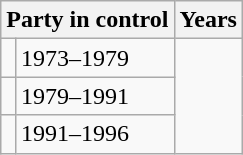<table class="wikitable">
<tr>
<th colspan="2">Party in control</th>
<th>Years</th>
</tr>
<tr>
<td></td>
<td>1973–1979</td>
</tr>
<tr>
<td></td>
<td>1979–1991</td>
</tr>
<tr>
<td></td>
<td>1991–1996</td>
</tr>
</table>
